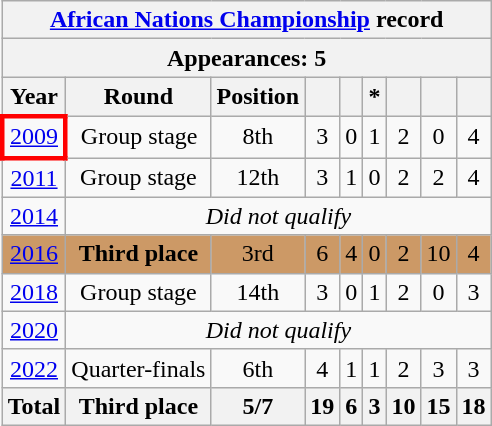<table class="wikitable" style="text-align: center">
<tr>
<th colspan=9><a href='#'>African Nations Championship</a> record</th>
</tr>
<tr>
<th colspan=9>Appearances: 5</th>
</tr>
<tr>
<th>Year</th>
<th>Round</th>
<th>Position</th>
<th></th>
<th></th>
<th>*</th>
<th></th>
<th></th>
<th></th>
</tr>
<tr>
<td style="border: 3px solid red"> <a href='#'>2009</a></td>
<td>Group stage</td>
<td>8th</td>
<td>3</td>
<td>0</td>
<td>1</td>
<td>2</td>
<td>0</td>
<td>4</td>
</tr>
<tr>
<td> <a href='#'>2011</a></td>
<td>Group stage</td>
<td>12th</td>
<td>3</td>
<td>1</td>
<td>0</td>
<td>2</td>
<td>2</td>
<td>4</td>
</tr>
<tr>
<td> <a href='#'>2014</a></td>
<td colspan=8><em>Did not qualify</em></td>
</tr>
<tr bgcolor=#cc9966>
<td> <a href='#'>2016</a></td>
<td><strong>Third place</strong></td>
<td>3rd</td>
<td>6</td>
<td>4</td>
<td>0</td>
<td>2</td>
<td>10</td>
<td>4</td>
</tr>
<tr>
<td> <a href='#'>2018</a></td>
<td>Group stage</td>
<td>14th</td>
<td>3</td>
<td>0</td>
<td>1</td>
<td>2</td>
<td>0</td>
<td>3</td>
</tr>
<tr>
<td> <a href='#'>2020</a></td>
<td colspan=8><em>Did not qualify </em></td>
</tr>
<tr>
<td> <a href='#'>2022</a></td>
<td>Quarter-finals</td>
<td>6th</td>
<td>4</td>
<td>1</td>
<td>1</td>
<td>2</td>
<td>3</td>
<td>3</td>
</tr>
<tr>
<th>Total</th>
<th>Third place</th>
<th>5/7</th>
<th>19</th>
<th>6</th>
<th>3</th>
<th>10</th>
<th>15</th>
<th>18</th>
</tr>
</table>
